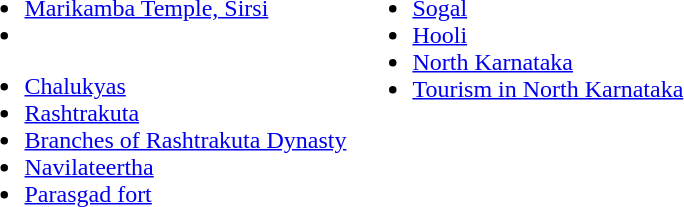<table>
<tr valign=top>
<td><br><ul><li><a href='#'>Marikamba Temple, Sirsi</a></li><li></li></ul><ul><li><a href='#'>Chalukyas</a></li><li><a href='#'>Rashtrakuta</a></li><li><a href='#'>Branches of Rashtrakuta Dynasty</a></li><li><a href='#'>Navilateertha</a></li><li><a href='#'>Parasgad fort</a></li></ul></td>
<td><br><ul><li><a href='#'>Sogal</a></li><li><a href='#'>Hooli</a></li><li><a href='#'>North Karnataka</a></li><li><a href='#'>Tourism in North Karnataka</a></li></ul></td>
</tr>
</table>
